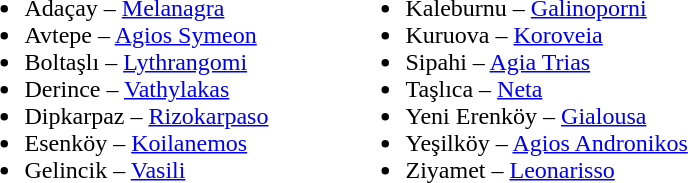<table>
<tr ---->
<td width="250" valign="top"><br><ul><li>Adaçay – <a href='#'>Melanagra</a></li><li>Avtepe – <a href='#'>Agios Symeon</a></li><li>Boltaşlı – <a href='#'>Lythrangomi</a></li><li>Derince – <a href='#'>Vathylakas</a></li><li>Dipkarpaz – <a href='#'>Rizokarpaso</a></li><li>Esenköy – <a href='#'>Koilanemos</a></li><li>Gelincik – <a href='#'>Vasili</a></li></ul></td>
<td width="250" valign="top"><br><ul><li>Kaleburnu – <a href='#'>Galinoporni</a></li><li>Kuruova – <a href='#'>Koroveia</a></li><li>Sipahi – <a href='#'>Agia Trias</a></li><li>Taşlıca – <a href='#'>Neta</a></li><li>Yeni Erenköy – <a href='#'>Gialousa</a></li><li>Yeşilköy – <a href='#'>Agios Andronikos</a></li><li>Ziyamet – <a href='#'>Leonarisso</a></li></ul></td>
</tr>
</table>
